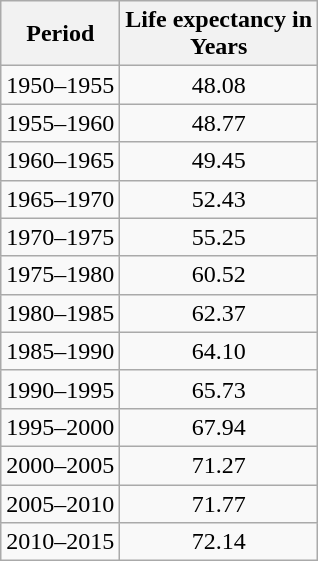<table class="wikitable" style="text-align: center;">
<tr>
<th>Period</th>
<th>Life expectancy in <br> Years</th>
</tr>
<tr>
<td>1950–1955</td>
<td>48.08</td>
</tr>
<tr>
<td>1955–1960</td>
<td> 48.77</td>
</tr>
<tr>
<td>1960–1965</td>
<td> 49.45</td>
</tr>
<tr>
<td>1965–1970</td>
<td> 52.43</td>
</tr>
<tr>
<td>1970–1975</td>
<td> 55.25</td>
</tr>
<tr>
<td>1975–1980</td>
<td> 60.52</td>
</tr>
<tr>
<td>1980–1985</td>
<td> 62.37</td>
</tr>
<tr>
<td>1985–1990</td>
<td> 64.10</td>
</tr>
<tr>
<td>1990–1995</td>
<td> 65.73</td>
</tr>
<tr>
<td>1995–2000</td>
<td> 67.94</td>
</tr>
<tr>
<td>2000–2005</td>
<td> 71.27</td>
</tr>
<tr>
<td>2005–2010</td>
<td> 71.77</td>
</tr>
<tr>
<td>2010–2015</td>
<td> 72.14</td>
</tr>
</table>
